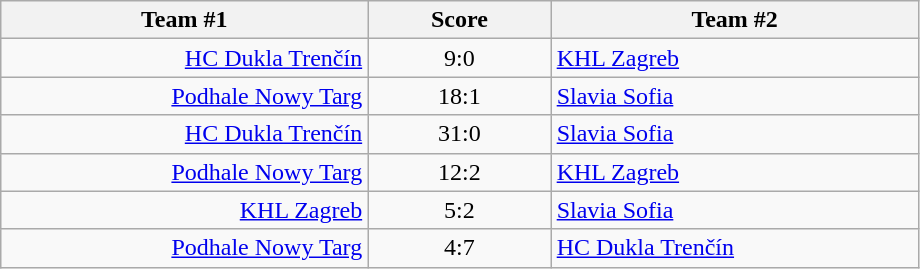<table class="wikitable" style="text-align: center;">
<tr>
<th width=22%>Team #1</th>
<th width=11%>Score</th>
<th width=22%>Team #2</th>
</tr>
<tr>
<td style="text-align: right;"><a href='#'>HC Dukla Trenčín</a> </td>
<td>9:0</td>
<td style="text-align: left;"> <a href='#'>KHL Zagreb</a></td>
</tr>
<tr>
<td style="text-align: right;"><a href='#'>Podhale Nowy Targ</a> </td>
<td>18:1</td>
<td style="text-align: left;"> <a href='#'>Slavia Sofia</a></td>
</tr>
<tr>
<td style="text-align: right;"><a href='#'>HC Dukla Trenčín</a> </td>
<td>31:0</td>
<td style="text-align: left;"> <a href='#'>Slavia Sofia</a></td>
</tr>
<tr>
<td style="text-align: right;"><a href='#'>Podhale Nowy Targ</a> </td>
<td>12:2</td>
<td style="text-align: left;"> <a href='#'>KHL Zagreb</a></td>
</tr>
<tr>
<td style="text-align: right;"><a href='#'>KHL Zagreb</a> </td>
<td>5:2</td>
<td style="text-align: left;"> <a href='#'>Slavia Sofia</a></td>
</tr>
<tr>
<td style="text-align: right;"><a href='#'>Podhale Nowy Targ</a> </td>
<td>4:7</td>
<td style="text-align: left;"> <a href='#'>HC Dukla Trenčín</a></td>
</tr>
</table>
